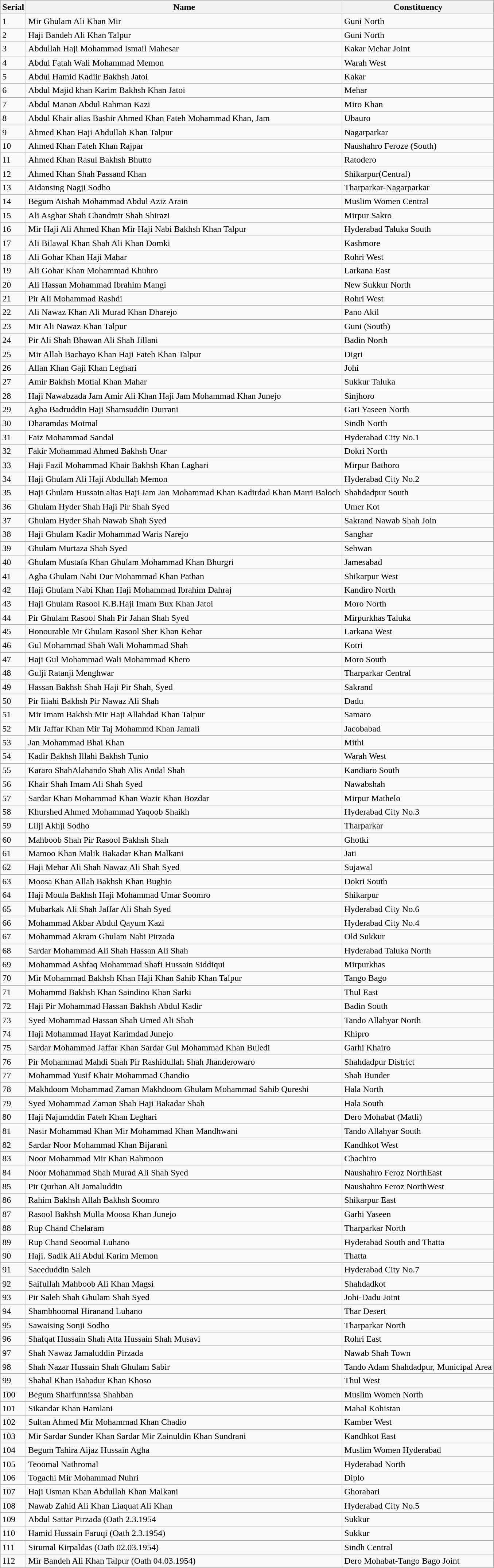<table class="wikitable">
<tr>
<th>Serial</th>
<th>Name</th>
<th>Constituency</th>
</tr>
<tr>
<td>1</td>
<td>Mir Ghulam Ali Khan Mir</td>
<td>Guni North</td>
</tr>
<tr>
<td>2</td>
<td>Haji Bandeh Ali Khan Talpur</td>
<td>Guni North</td>
</tr>
<tr>
<td>3</td>
<td>Abdullah Haji Mohammad Ismail Mahesar</td>
<td>Kakar Mehar Joint</td>
</tr>
<tr>
<td>4</td>
<td>Abdul Fatah Wali Mohammad Memon</td>
<td>Warah West</td>
</tr>
<tr>
<td>5</td>
<td>Abdul Hamid Kadiir Bakhsh Jatoi</td>
<td>Kakar</td>
</tr>
<tr>
<td>6</td>
<td>Abdul Majid khan Karim Bakhsh Khan Jatoi</td>
<td>Mehar</td>
</tr>
<tr>
<td>7</td>
<td>Abdul Manan Abdul Rahman Kazi</td>
<td>Miro Khan</td>
</tr>
<tr>
<td>8</td>
<td>Abdul Khair alias Bashir Ahmed Khan Fateh Mohammad Khan, Jam</td>
<td>Ubauro</td>
</tr>
<tr>
<td>9</td>
<td>Ahmed Khan Haji Abdullah Khan Talpur</td>
<td>Nagarparkar</td>
</tr>
<tr>
<td>10</td>
<td>Ahmed Khan Fateh Khan Rajpar</td>
<td>Naushahro Feroze (South)</td>
</tr>
<tr>
<td>11</td>
<td>Ahmed Khan Rasul Bakhsh Bhutto</td>
<td>Ratodero</td>
</tr>
<tr>
<td>12</td>
<td>Ahmed Khan Shah Passand Khan</td>
<td>Shikarpur(Central)</td>
</tr>
<tr>
<td>13</td>
<td>Aidansing Nagji Sodho</td>
<td>Tharparkar-Nagarparkar</td>
</tr>
<tr>
<td>14</td>
<td>Begum Aishah Mohammad Abdul Aziz Arain</td>
<td>Muslim Women Central  </td>
</tr>
<tr>
<td>15</td>
<td>Ali Asghar Shah Chandmir Shah Shirazi</td>
<td>Mirpur Sakro</td>
</tr>
<tr>
<td>16</td>
<td>Mir Haji Ali Ahmed Khan Mir Haji Nabi Bakhsh Khan Talpur</td>
<td>Hyderabad Taluka South</td>
</tr>
<tr>
<td>17</td>
<td>Ali Bilawal Khan Shah Ali Khan Domki</td>
<td>Kashmore</td>
</tr>
<tr>
<td>18</td>
<td>Ali Gohar Khan Haji Mahar</td>
<td>Rohri West</td>
</tr>
<tr>
<td>19</td>
<td>Ali Gohar Khan Mohammad Khuhro</td>
<td>Larkana East</td>
</tr>
<tr>
<td>20</td>
<td>Ali Hassan Mohammad Ibrahim Mangi</td>
<td>New Sukkur North</td>
</tr>
<tr>
<td>21</td>
<td>Pir Ali Mohammad Rashdi</td>
<td>Rohri West</td>
</tr>
<tr>
<td>22</td>
<td>Ali Nawaz Khan Ali Murad Khan Dharejo</td>
<td>Pano Akil</td>
</tr>
<tr>
<td>23</td>
<td>Mir Ali Nawaz Khan Talpur</td>
<td>Guni (South)</td>
</tr>
<tr>
<td>24</td>
<td>Pir Ali Shah Bhawan Ali Shah Jillani</td>
<td>Badin North</td>
</tr>
<tr>
<td>25</td>
<td>Mir Allah Bachayo Khan Haji Fateh Khan Talpur</td>
<td>Digri</td>
</tr>
<tr>
<td>26</td>
<td>Allan Khan Gaji Khan Leghari</td>
<td>Johi</td>
</tr>
<tr>
<td>27</td>
<td>Amir Bakhsh Motial Khan Mahar</td>
<td>Sukkur Taluka</td>
</tr>
<tr>
<td>28</td>
<td>Haji Nawabzada Jam Amir Ali Khan Haji Jam Mohammad Khan Junejo</td>
<td>Sinjhoro</td>
</tr>
<tr>
<td>29</td>
<td>Agha Badruddin Haji Shamsuddin Durrani</td>
<td>Gari Yaseen North</td>
</tr>
<tr>
<td>30</td>
<td>Dharamdas Motmal</td>
<td>Sindh North</td>
</tr>
<tr>
<td>31</td>
<td>Faiz Mohammad Sandal</td>
<td>Hyderabad City No.1</td>
</tr>
<tr>
<td>32</td>
<td>Fakir Mohammad Ahmed Bakhsh Unar</td>
<td>Dokri North</td>
</tr>
<tr>
<td>33</td>
<td>Haji Fazil Mohammad Khair Bakhsh Khan Laghari</td>
<td>Mirpur Bathoro</td>
</tr>
<tr>
<td>34</td>
<td>Haji Ghulam Ali Haji Abdullah Memon</td>
<td>Hyderabad City No.2</td>
</tr>
<tr>
<td>35</td>
<td>Haji Ghulam Hussain alias Haji Jam Jan Mohammad Khan Kadirdad Khan Marri Baloch</td>
<td>Shahdadpur South</td>
</tr>
<tr>
<td>36</td>
<td>Ghulam Hyder Shah Haji Pir Shah Syed</td>
<td>Umer Kot</td>
</tr>
<tr>
<td>37</td>
<td>Ghulam Hyder Shah Nawab Shah Syed</td>
<td>Sakrand Nawab Shah Join</td>
</tr>
<tr>
<td>38</td>
<td>Haji Ghulam Kadir Mohammad Waris Narejo</td>
<td>Sanghar</td>
</tr>
<tr>
<td>39</td>
<td>Ghulam Murtaza Shah Syed</td>
<td>Sehwan</td>
</tr>
<tr>
<td>40</td>
<td>Ghulam Mustafa Khan Ghulam Mohammad Khan Bhurgri</td>
<td>Jamesabad</td>
</tr>
<tr>
<td>41</td>
<td>Agha Ghulam Nabi Dur Mohammad Khan Pathan</td>
<td>Shikarpur West</td>
</tr>
<tr>
<td>42</td>
<td>Haji Ghulam Nabi Khan Haji Mohammad Ibrahim Dahraj</td>
<td>Kandiro North</td>
</tr>
<tr>
<td>43</td>
<td>Haji Ghulam Rasool K.B.Haji Imam Bux Khan Jatoi</td>
<td>Moro North</td>
</tr>
<tr>
<td>44</td>
<td>Pir Ghulam Rasool Shah Pir Jahan Shah Syed</td>
<td>Mirpurkhas Taluka</td>
</tr>
<tr>
<td>45</td>
<td>Honourable Mr Ghulam Rasool Sher Khan Kehar</td>
<td>Larkana West</td>
</tr>
<tr>
<td>46</td>
<td>Gul Mohammad Shah Wali Mohammad Shah</td>
<td>Kotri</td>
</tr>
<tr>
<td>47</td>
<td>Haji Gul Mohammad Wali Mohammad Khero</td>
<td>Moro South</td>
</tr>
<tr>
<td>48</td>
<td>Gulji Ratanji Menghwar</td>
<td>Tharparkar Central</td>
</tr>
<tr>
<td>49</td>
<td>Hassan Bakhsh Shah Haji Pir Shah, Syed</td>
<td>Sakrand</td>
</tr>
<tr>
<td>50</td>
<td>Pir Iiiahi Bakhsh Pir Nawaz Ali Shah</td>
<td>Dadu</td>
</tr>
<tr>
<td>51</td>
<td>Mir Imam Bakhsh Mir Haji Allahdad Khan Talpur</td>
<td>Samaro</td>
</tr>
<tr>
<td>52</td>
<td>Mir Jaffar Khan Mir Taj Mohammd Khan Jamali</td>
<td>Jacobabad</td>
</tr>
<tr>
<td>53</td>
<td>Jan Mohammad Bhai Khan</td>
<td>Mithi</td>
</tr>
<tr>
<td>54</td>
<td>Kadir Bakhsh Illahi Bakhsh Tunio</td>
<td>Warah West</td>
</tr>
<tr>
<td>55</td>
<td>Kararo ShahAlahando Shah Alis Andal Shah</td>
<td>Kandiaro South</td>
</tr>
<tr>
<td>56</td>
<td>Khair Shah Imam Ali Shah Syed</td>
<td>Nawabshah</td>
</tr>
<tr>
<td>57</td>
<td>Sardar Khan Mohammad Khan Wazir Khan Bozdar</td>
<td>Mirpur Mathelo</td>
</tr>
<tr>
<td>58</td>
<td>Khurshed Ahmed Mohammad Yaqoob Shaikh</td>
<td>Hyderabad City No.3</td>
</tr>
<tr>
<td>59</td>
<td>Lilji Akhji Sodho</td>
<td>Tharparkar</td>
</tr>
<tr>
<td>60</td>
<td>Mahboob Shah Pir Rasool Bakhsh Shah</td>
<td>Ghotki</td>
</tr>
<tr>
<td>61</td>
<td>Mamoo Khan Malik Bakadar Khan Malkani</td>
<td>Jati</td>
</tr>
<tr>
<td>62</td>
<td>Haji Mehar Ali Shah Nawaz Ali Shah Syed</td>
<td>Sujawal</td>
</tr>
<tr>
<td>63</td>
<td>Moosa Khan Allah Bakhsh Khan Bughio</td>
<td>Dokri South</td>
</tr>
<tr>
<td>64</td>
<td>Haji Moula Bakhsh Haji Mohammad Umar Soomro</td>
<td>Shikarpur</td>
</tr>
<tr>
<td>65</td>
<td>Mubarkak Ali Shah Jaffar Ali Shah Syed</td>
<td>Hyderabad City No.6</td>
</tr>
<tr>
<td>66</td>
<td>Mohammad Akbar Abdul Qayum Kazi</td>
<td>Hyderabad City No.4</td>
</tr>
<tr>
<td>67</td>
<td>Mohammad Akram Ghulam Nabi Pirzada</td>
<td>Old Sukkur</td>
</tr>
<tr>
<td>68</td>
<td>Sardar Mohammad Ali Shah Hassan Ali Shah</td>
<td>Hyderabad Taluka North</td>
</tr>
<tr>
<td>69</td>
<td>Mohammad Ashfaq Mohammad Shafi Hussain Siddiqui  </td>
<td>Mirpurkhas</td>
</tr>
<tr>
<td>70</td>
<td>Mir Mohammad Bakhsh Khan Haji Khan Sahib Khan Talpur</td>
<td>Tango Bago</td>
</tr>
<tr>
<td>71</td>
<td>Mohammd Bakhsh Khan Saindino Khan Sarki</td>
<td>Thul East</td>
</tr>
<tr>
<td>72</td>
<td>Haji Pir Mohammad Hassan Bakhsh Abdul Kadir</td>
<td>Badin South</td>
</tr>
<tr>
<td>73</td>
<td>Syed Mohammad Hassan Shah Umed Ali Shah</td>
<td>Tando Allahyar North</td>
</tr>
<tr>
<td>74</td>
<td>Haji Mohammad Hayat Karimdad Junejo</td>
<td>Khipro</td>
</tr>
<tr>
<td>75</td>
<td>Sardar Mohammad Jaffar Khan Sardar Gul Mohammad Khan Buledi</td>
<td>Garhi Khairo</td>
</tr>
<tr>
<td>76</td>
<td>Pir Mohammad Mahdi Shah Pir Rashidullah Shah Jhanderowaro</td>
<td>Shahdadpur District</td>
</tr>
<tr>
<td>77</td>
<td>Mohammad Yusif Khair Mohammad Chandio</td>
<td>Shah Bunder</td>
</tr>
<tr>
<td>78</td>
<td>Makhdoom Mohammad Zaman Makhdoom Ghulam Mohammad Sahib Qureshi</td>
<td>Hala North</td>
</tr>
<tr>
<td>79</td>
<td>Syed Mohammad Zaman Shah Haji Bakadar Shah</td>
<td>Hala South</td>
</tr>
<tr>
<td>80</td>
<td>Haji Najumddin Fateh Khan Leghari</td>
<td>Dero Mohabat (Matli)</td>
</tr>
<tr>
<td>81</td>
<td>Nasir Mohammad Khan Mir Mohammad Khan Mandhwani</td>
<td>Tando Allahyar South</td>
</tr>
<tr>
<td>82</td>
<td>Sardar Noor Mohammad Khan Bijarani</td>
<td>Kandhkot West</td>
</tr>
<tr>
<td>83</td>
<td>Noor Mohammad Mir Khan Rahmoon</td>
<td>Chachiro</td>
</tr>
<tr>
<td>84</td>
<td>Noor Mohammad Shah Murad Ali Shah Syed</td>
<td>Naushahro Feroz NorthEast</td>
</tr>
<tr>
<td>85</td>
<td>Pir Qurban Ali Jamaluddin</td>
<td>Naushahro Feroz NorthWest  </td>
</tr>
<tr>
<td>86</td>
<td>Rahim Bakhsh Allah Bakhsh Soomro</td>
<td>Shikarpur East</td>
</tr>
<tr>
<td>87</td>
<td>Rasool Bakhsh Mulla Moosa Khan Junejo</td>
<td>Garhi Yaseen</td>
</tr>
<tr>
<td>88</td>
<td>Rup Chand Chelaram</td>
<td>Tharparkar North</td>
</tr>
<tr>
<td>89</td>
<td>Rup Chand Seoomal Luhano</td>
<td>Hyderabad South and Thatta</td>
</tr>
<tr>
<td>90</td>
<td>Haji. Sadik Ali Abdul Karim Memon</td>
<td>Thatta</td>
</tr>
<tr>
<td>91</td>
<td>Saeeduddin Saleh</td>
<td>Hyderabad City No.7</td>
</tr>
<tr>
<td>92</td>
<td>Saifullah Mahboob Ali Khan Magsi</td>
<td>Shahdadkot</td>
</tr>
<tr>
<td>93</td>
<td>Pir Saleh Shah Ghulam Shah Syed</td>
<td>Johi-Dadu Joint</td>
</tr>
<tr>
<td>94</td>
<td>Shambhoomal Hiranand Luhano</td>
<td>Thar Desert</td>
</tr>
<tr>
<td>95</td>
<td>Sawaising Sonji Sodho</td>
<td>Tharparkar North</td>
</tr>
<tr>
<td>96</td>
<td>Shafqat Hussain Shah Atta Hussain Shah Musavi</td>
<td>Rohri East</td>
</tr>
<tr>
<td>97</td>
<td>Shah Nawaz Jamaluddin Pirzada</td>
<td>Nawab Shah Town</td>
</tr>
<tr>
<td>98</td>
<td>Shah Nazar Hussain Shah Ghulam Sabir</td>
<td>Tando Adam Shahdadpur, Municipal Area</td>
</tr>
<tr>
<td>99</td>
<td>Shahal Khan Bahadur Khan Khoso</td>
<td>Thul West</td>
</tr>
<tr>
<td>100</td>
<td>Begum Sharfunnissa Shahban</td>
<td>Muslim Women North</td>
</tr>
<tr>
<td>101</td>
<td>Sikandar Khan Hamlani</td>
<td>Mahal Kohistan  </td>
</tr>
<tr>
<td>102</td>
<td>Sultan Ahmed Mir Mohammad Khan Chadio</td>
<td>Kamber West</td>
</tr>
<tr>
<td>103</td>
<td>Mir Sardar Sunder Khan Sardar Mir Zainuldin Khan Sundrani</td>
<td>Kandhkot East</td>
</tr>
<tr>
<td>104</td>
<td>Begum Tahira Aijaz Hussain Agha</td>
<td>Muslim Women Hyderabad</td>
</tr>
<tr>
<td>105</td>
<td>Teoomal Nathromal</td>
<td>Hyderabad North</td>
</tr>
<tr>
<td>106</td>
<td>Togachi Mir Mohammad Nuhri</td>
<td>Diplo</td>
</tr>
<tr>
<td>107</td>
<td>Haji Usman Khan Abdullah Khan Malkani</td>
<td>Ghorabari</td>
</tr>
<tr>
<td>108</td>
<td>Nawab Zahid Ali Khan Liaquat Ali Khan</td>
<td>Hyderabad City No.5</td>
</tr>
<tr>
<td>109</td>
<td>Abdul Sattar Pirzada (Oath 2.3.1954</td>
<td>Sukkur</td>
</tr>
<tr>
<td>110</td>
<td>Hamid Hussain Faruqi (Oath 2.3.1954)</td>
<td>Sukkur</td>
</tr>
<tr>
<td>111</td>
<td>Sirumal Kirpaldas (Oath 02.03.1954)</td>
<td>Sindh Central</td>
</tr>
<tr>
<td>112</td>
<td>Mir Bandeh Ali Khan Talpur (Oath 04.03.1954)</td>
<td>Dero Mohabat-Tango Bago Joint</td>
</tr>
</table>
